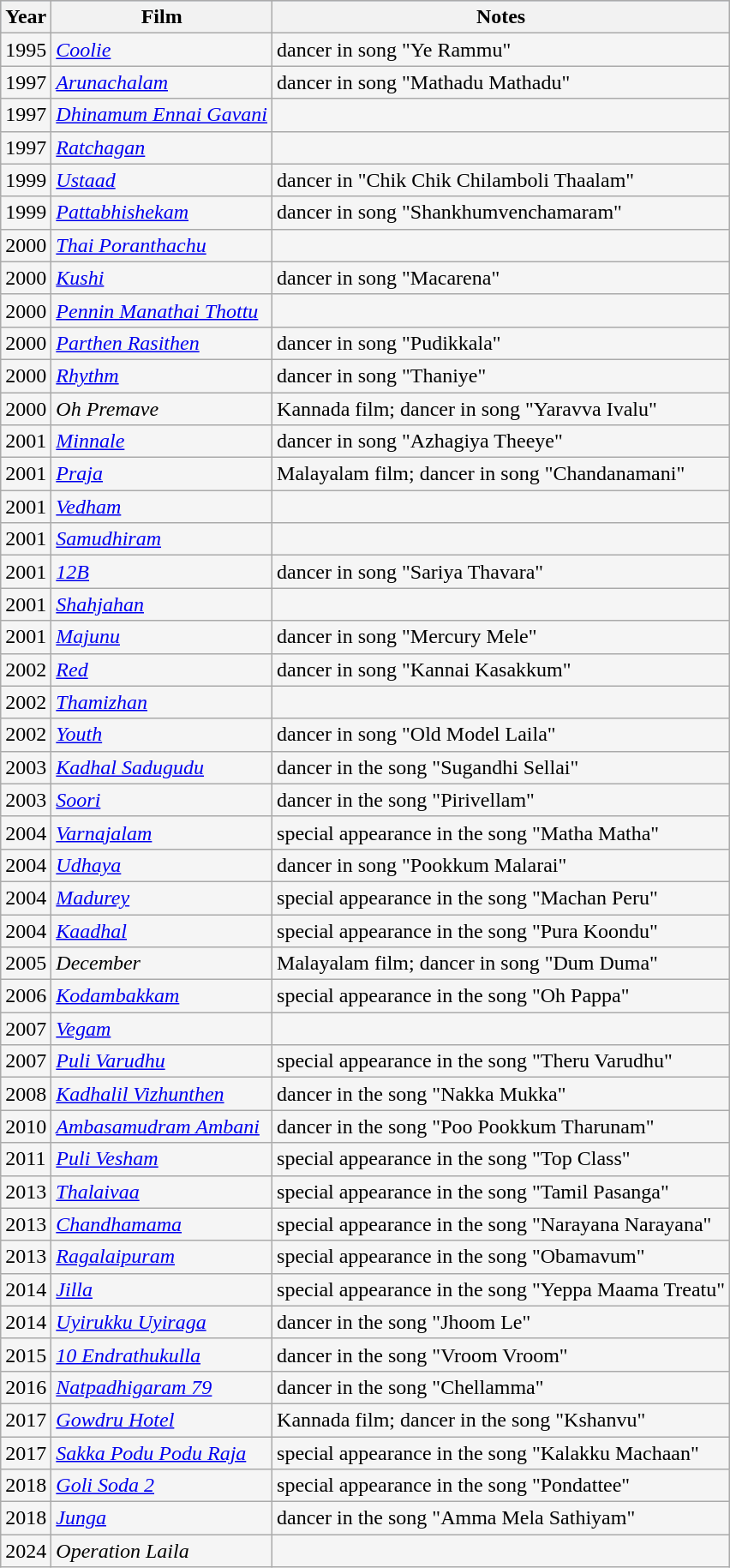<table class="wikitable sortable" style="background:#f5f5f5;">
<tr style="background:#B0C4DE;">
<th>Year</th>
<th>Film</th>
<th>Notes</th>
</tr>
<tr>
<td>1995</td>
<td><em><a href='#'>Coolie</a></em></td>
<td>dancer in song "Ye Rammu"</td>
</tr>
<tr>
<td>1997</td>
<td><em><a href='#'>Arunachalam</a></em></td>
<td>dancer in song  "Mathadu Mathadu"</td>
</tr>
<tr>
<td>1997</td>
<td><em><a href='#'>Dhinamum Ennai Gavani</a></em></td>
<td></td>
</tr>
<tr>
<td>1997</td>
<td><em><a href='#'>Ratchagan</a></em></td>
<td></td>
</tr>
<tr>
<td>1999</td>
<td><em><a href='#'>Ustaad</a></em></td>
<td>dancer in "Chik Chik Chilamboli Thaalam"</td>
</tr>
<tr>
<td>1999</td>
<td><em><a href='#'>Pattabhishekam</a></em></td>
<td>dancer in song "Shankhumvenchamaram"</td>
</tr>
<tr>
<td>2000</td>
<td><em><a href='#'>Thai Poranthachu</a></em></td>
<td></td>
</tr>
<tr>
<td>2000</td>
<td><em><a href='#'>Kushi</a></em></td>
<td>dancer in song "Macarena"</td>
</tr>
<tr>
<td>2000</td>
<td><em><a href='#'>Pennin Manathai Thottu</a></em></td>
<td></td>
</tr>
<tr>
<td>2000</td>
<td><em><a href='#'>Parthen Rasithen</a></em></td>
<td>dancer in song "Pudikkala"</td>
</tr>
<tr>
<td>2000</td>
<td><em><a href='#'>Rhythm</a></em></td>
<td>dancer in song "Thaniye"</td>
</tr>
<tr>
<td>2000</td>
<td><em>Oh Premave</em></td>
<td>Kannada film; dancer in song "Yaravva Ivalu"</td>
</tr>
<tr>
<td>2001</td>
<td><em><a href='#'>Minnale</a></em></td>
<td>dancer in song "Azhagiya Theeye"</td>
</tr>
<tr>
<td>2001</td>
<td><em><a href='#'>Praja</a></em></td>
<td>Malayalam film; dancer in song "Chandanamani"</td>
</tr>
<tr>
<td>2001</td>
<td><em><a href='#'>Vedham</a></em></td>
<td></td>
</tr>
<tr>
<td>2001</td>
<td><em><a href='#'>Samudhiram</a></em></td>
<td></td>
</tr>
<tr>
<td>2001</td>
<td><em><a href='#'>12B</a></em></td>
<td>dancer in song "Sariya Thavara"</td>
</tr>
<tr>
<td>2001</td>
<td><em><a href='#'>Shahjahan</a></em></td>
<td></td>
</tr>
<tr>
<td>2001</td>
<td><em><a href='#'>Majunu</a></em></td>
<td>dancer in song "Mercury Mele"</td>
</tr>
<tr>
<td>2002</td>
<td><em><a href='#'>Red</a></em></td>
<td>dancer in song "Kannai Kasakkum"</td>
</tr>
<tr>
<td>2002</td>
<td><em><a href='#'>Thamizhan</a></em></td>
<td></td>
</tr>
<tr>
<td>2002</td>
<td><em><a href='#'>Youth</a></em></td>
<td>dancer in song "Old Model Laila"</td>
</tr>
<tr>
<td>2003</td>
<td><em><a href='#'>Kadhal Sadugudu</a></em></td>
<td>dancer in the song "Sugandhi Sellai"</td>
</tr>
<tr>
<td>2003</td>
<td><em><a href='#'>Soori</a></em></td>
<td>dancer in the song "Pirivellam"</td>
</tr>
<tr>
<td>2004</td>
<td><em><a href='#'>Varnajalam</a></em></td>
<td>special appearance in the song "Matha Matha"</td>
</tr>
<tr>
<td>2004</td>
<td><em><a href='#'>Udhaya</a></em></td>
<td>dancer in song "Pookkum Malarai"</td>
</tr>
<tr>
<td>2004</td>
<td><em><a href='#'>Madurey</a></em></td>
<td>special appearance in the song "Machan Peru"</td>
</tr>
<tr>
<td>2004</td>
<td><em><a href='#'>Kaadhal</a></em></td>
<td>special appearance in the song "Pura Koondu"</td>
</tr>
<tr>
<td>2005</td>
<td><em>December</em></td>
<td>Malayalam film; dancer in song "Dum Duma"</td>
</tr>
<tr>
<td>2006</td>
<td><em><a href='#'>Kodambakkam</a></em></td>
<td>special appearance in the song "Oh Pappa"</td>
</tr>
<tr>
<td>2007</td>
<td><em><a href='#'>Vegam</a></em></td>
<td></td>
</tr>
<tr>
<td>2007</td>
<td><em><a href='#'>Puli Varudhu</a></em></td>
<td>special appearance in the song "Theru Varudhu"</td>
</tr>
<tr>
<td>2008</td>
<td><em><a href='#'>Kadhalil Vizhunthen</a></em></td>
<td>dancer in the song "Nakka Mukka"</td>
</tr>
<tr>
<td>2010</td>
<td><em><a href='#'>Ambasamudram Ambani</a></em></td>
<td>dancer in the song "Poo Pookkum Tharunam"</td>
</tr>
<tr>
<td>2011</td>
<td><em><a href='#'>Puli Vesham</a></em></td>
<td>special appearance in the song "Top Class"</td>
</tr>
<tr>
<td>2013</td>
<td><em><a href='#'>Thalaivaa</a></em></td>
<td>special appearance in the song "Tamil Pasanga"</td>
</tr>
<tr>
<td>2013</td>
<td><em><a href='#'>Chandhamama</a></em></td>
<td>special appearance in the song "Narayana Narayana"</td>
</tr>
<tr>
<td>2013</td>
<td><em><a href='#'>Ragalaipuram</a></em></td>
<td>special appearance in the song "Obamavum"</td>
</tr>
<tr>
<td>2014</td>
<td><em><a href='#'>Jilla</a></em></td>
<td>special appearance in the song "Yeppa Maama Treatu"</td>
</tr>
<tr>
<td>2014</td>
<td><em><a href='#'>Uyirukku Uyiraga</a></em></td>
<td>dancer in the song "Jhoom Le"</td>
</tr>
<tr>
<td>2015</td>
<td><em><a href='#'>10 Endrathukulla</a></em></td>
<td>dancer in the song "Vroom Vroom"</td>
</tr>
<tr>
<td>2016</td>
<td><em><a href='#'>Natpadhigaram 79</a></em></td>
<td>dancer in the song "Chellamma"</td>
</tr>
<tr>
<td>2017</td>
<td><em><a href='#'>Gowdru Hotel</a></em></td>
<td>Kannada film; dancer in the song "Kshanvu"</td>
</tr>
<tr>
<td>2017</td>
<td><em><a href='#'>Sakka Podu Podu Raja</a></em></td>
<td>special appearance in the song "Kalakku Machaan"</td>
</tr>
<tr>
<td>2018</td>
<td><em><a href='#'>Goli Soda 2</a></em></td>
<td>special appearance in the song "Pondattee"</td>
</tr>
<tr>
<td>2018</td>
<td><em><a href='#'>Junga</a></em></td>
<td>dancer in the song "Amma Mela Sathiyam"</td>
</tr>
<tr>
<td>2024</td>
<td><em>Operation Laila</em></td>
<td></td>
</tr>
</table>
